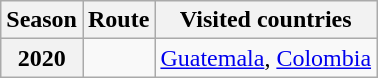<table class="wikitable">
<tr>
<th>Season</th>
<th>Route</th>
<th>Visited countries</th>
</tr>
<tr>
<th>2020</th>
<td></td>
<td><a href='#'>Guatemala</a>, <a href='#'>Colombia</a></td>
</tr>
</table>
